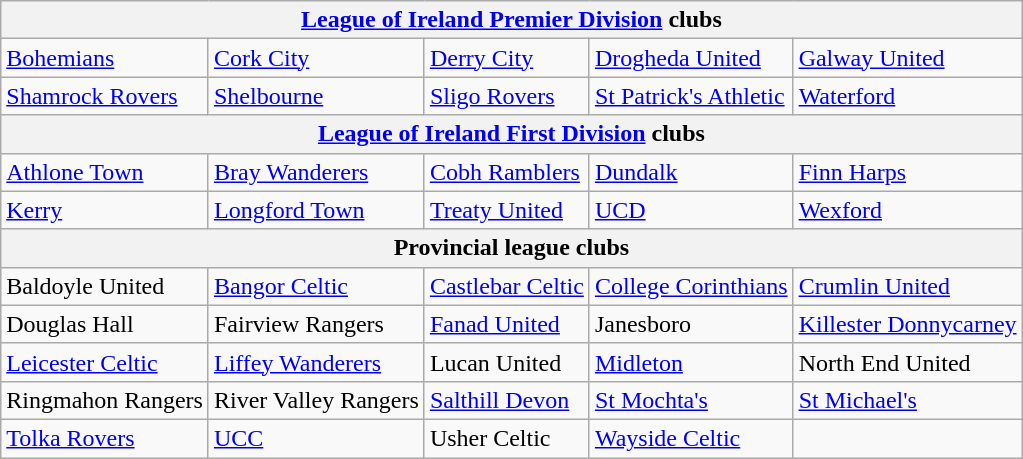<table class="wikitable">
<tr>
<th colspan="5"><a href='#'>League of Ireland Premier Division</a> clubs</th>
</tr>
<tr>
<td><a href='#'>Bohemians</a></td>
<td><a href='#'>Cork City</a></td>
<td><a href='#'>Derry City</a></td>
<td><a href='#'>Drogheda United</a></td>
<td><a href='#'>Galway United</a></td>
</tr>
<tr>
<td><a href='#'>Shamrock Rovers</a></td>
<td><a href='#'>Shelbourne</a></td>
<td><a href='#'>Sligo Rovers</a></td>
<td><a href='#'>St Patrick's Athletic</a></td>
<td><a href='#'>Waterford</a></td>
</tr>
<tr>
<th colspan="5"><a href='#'>League of Ireland First Division</a> clubs</th>
</tr>
<tr>
<td><a href='#'>Athlone Town</a></td>
<td><a href='#'>Bray Wanderers</a></td>
<td><a href='#'>Cobh Ramblers</a></td>
<td><a href='#'>Dundalk</a></td>
<td><a href='#'>Finn Harps</a></td>
</tr>
<tr>
<td><a href='#'>Kerry</a></td>
<td><a href='#'>Longford Town</a></td>
<td><a href='#'>Treaty United</a></td>
<td><a href='#'>UCD</a></td>
<td><a href='#'>Wexford</a></td>
</tr>
<tr>
<th colspan="5">Provincial league clubs</th>
</tr>
<tr>
<td>Baldoyle United <br></td>
<td><a href='#'>Bangor Celtic</a> <br></td>
<td><a href='#'>Castlebar Celtic</a> <br></td>
<td><a href='#'>College Corinthians</a> <br></td>
<td><a href='#'>Crumlin United</a> <br></td>
</tr>
<tr>
<td>Douglas Hall  <br></td>
<td>Fairview Rangers <br></td>
<td><a href='#'>Fanad United</a> <br></td>
<td>Janesboro <br></td>
<td><a href='#'>Killester Donnycarney</a> <br></td>
</tr>
<tr>
<td><a href='#'>Leicester Celtic</a> <br></td>
<td><a href='#'>Liffey Wanderers</a> <br></td>
<td>Lucan United <br></td>
<td><a href='#'>Midleton</a> <br></td>
<td>North End United <br></td>
</tr>
<tr>
<td>Ringmahon Rangers <br></td>
<td>River Valley Rangers <br></td>
<td><a href='#'>Salthill Devon</a> <br></td>
<td><a href='#'>St Mochta's</a> <br></td>
<td><a href='#'>St Michael's</a> <br></td>
</tr>
<tr>
<td><a href='#'>Tolka Rovers</a> <br></td>
<td><a href='#'>UCC</a> <br></td>
<td>Usher Celtic <br></td>
<td><a href='#'>Wayside Celtic</a> <br></td>
<td></td>
</tr>
</table>
